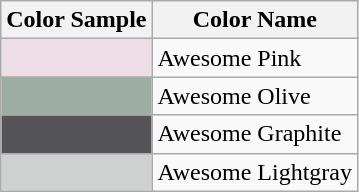<table class="wikitable">
<tr>
<th>Color Sample</th>
<th>Color Name</th>
</tr>
<tr>
<td style="background-color: #EDDEE5;"></td>
<td>Awesome Pink</td>
</tr>
<tr>
<td style="background-color: #9EADA4;"></td>
<td>Awesome Olive</td>
</tr>
<tr>
<td style="background-color: #555557;"></td>
<td>Awesome Graphite</td>
</tr>
<tr>
<td style="background-color: #CFD1D1;"></td>
<td>Awesome Lightgray</td>
</tr>
</table>
